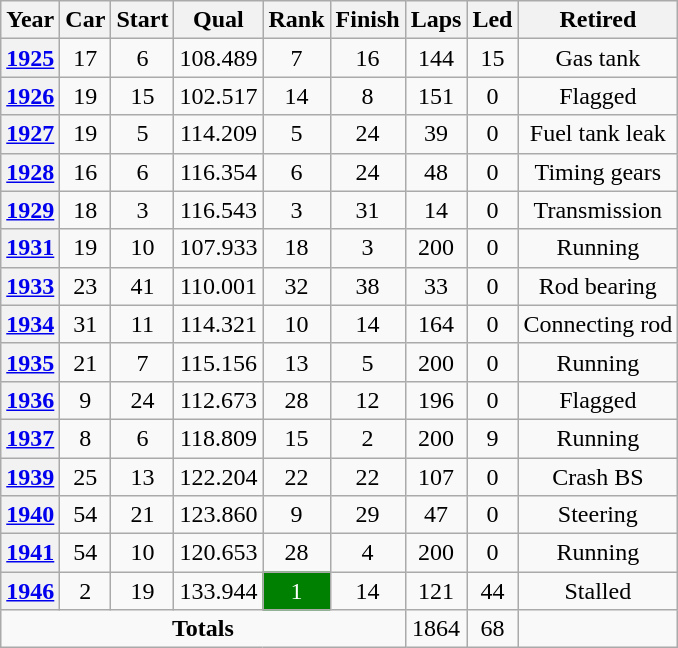<table class="wikitable" style="text-align:center">
<tr>
<th>Year</th>
<th>Car</th>
<th>Start</th>
<th>Qual</th>
<th>Rank</th>
<th>Finish</th>
<th>Laps</th>
<th>Led</th>
<th>Retired</th>
</tr>
<tr>
<th><a href='#'>1925</a></th>
<td>17</td>
<td>6</td>
<td>108.489</td>
<td>7</td>
<td>16</td>
<td>144</td>
<td>15</td>
<td>Gas tank</td>
</tr>
<tr>
<th><a href='#'>1926</a></th>
<td>19</td>
<td>15</td>
<td>102.517</td>
<td>14</td>
<td>8</td>
<td>151</td>
<td>0</td>
<td>Flagged</td>
</tr>
<tr>
<th><a href='#'>1927</a></th>
<td>19</td>
<td>5</td>
<td>114.209</td>
<td>5</td>
<td>24</td>
<td>39</td>
<td>0</td>
<td>Fuel tank leak</td>
</tr>
<tr>
<th><a href='#'>1928</a></th>
<td>16</td>
<td>6</td>
<td>116.354</td>
<td>6</td>
<td>24</td>
<td>48</td>
<td>0</td>
<td>Timing gears</td>
</tr>
<tr>
<th><a href='#'>1929</a></th>
<td>18</td>
<td>3</td>
<td>116.543</td>
<td>3</td>
<td>31</td>
<td>14</td>
<td>0</td>
<td>Transmission</td>
</tr>
<tr>
<th><a href='#'>1931</a></th>
<td>19</td>
<td>10</td>
<td>107.933</td>
<td>18</td>
<td>3</td>
<td>200</td>
<td>0</td>
<td>Running</td>
</tr>
<tr>
<th><a href='#'>1933</a></th>
<td>23</td>
<td>41</td>
<td>110.001</td>
<td>32</td>
<td>38</td>
<td>33</td>
<td>0</td>
<td>Rod bearing</td>
</tr>
<tr>
<th><a href='#'>1934</a></th>
<td>31</td>
<td>11</td>
<td>114.321</td>
<td>10</td>
<td>14</td>
<td>164</td>
<td>0</td>
<td>Connecting rod</td>
</tr>
<tr>
<th><a href='#'>1935</a></th>
<td>21</td>
<td>7</td>
<td>115.156</td>
<td>13</td>
<td>5</td>
<td>200</td>
<td>0</td>
<td>Running</td>
</tr>
<tr>
<th><a href='#'>1936</a></th>
<td>9</td>
<td>24</td>
<td>112.673</td>
<td>28</td>
<td>12</td>
<td>196</td>
<td>0</td>
<td>Flagged</td>
</tr>
<tr>
<th><a href='#'>1937</a></th>
<td>8</td>
<td>6</td>
<td>118.809</td>
<td>15</td>
<td>2</td>
<td>200</td>
<td>9</td>
<td>Running</td>
</tr>
<tr>
<th><a href='#'>1939</a></th>
<td>25</td>
<td>13</td>
<td>122.204</td>
<td>22</td>
<td>22</td>
<td>107</td>
<td>0</td>
<td>Crash BS</td>
</tr>
<tr>
<th><a href='#'>1940</a></th>
<td>54</td>
<td>21</td>
<td>123.860</td>
<td>9</td>
<td>29</td>
<td>47</td>
<td>0</td>
<td>Steering</td>
</tr>
<tr>
<th><a href='#'>1941</a></th>
<td>54</td>
<td>10</td>
<td>120.653</td>
<td>28</td>
<td>4</td>
<td>200</td>
<td>0</td>
<td>Running</td>
</tr>
<tr>
<th><a href='#'>1946</a></th>
<td>2</td>
<td>19</td>
<td>133.944</td>
<td style="background:green;color:white">1</td>
<td>14</td>
<td>121</td>
<td>44</td>
<td>Stalled</td>
</tr>
<tr>
<td colspan=6><strong>Totals</strong></td>
<td>1864</td>
<td>68</td>
<td></td>
</tr>
</table>
